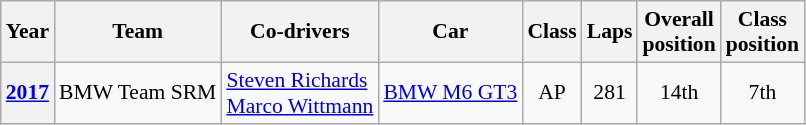<table class="wikitable" style="text-align:center; font-size:90%">
<tr>
<th>Year</th>
<th>Team</th>
<th>Co-drivers</th>
<th>Car</th>
<th>Class</th>
<th>Laps</th>
<th>Overall<br>position</th>
<th>Class<br>position</th>
</tr>
<tr>
<th><a href='#'>2017</a></th>
<td align="left"> BMW Team SRM</td>
<td align="left"> <a href='#'>Steven Richards</a><br> <a href='#'>Marco Wittmann</a></td>
<td align="left"><a href='#'>BMW M6 GT3</a></td>
<td>AP</td>
<td>281</td>
<td>14th</td>
<td>7th</td>
</tr>
</table>
